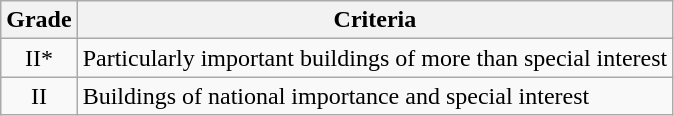<table class="wikitable">
<tr>
<th>Grade</th>
<th>Criteria</th>
</tr>
<tr>
<td align="center" >II*</td>
<td>Particularly important buildings of more than special interest</td>
</tr>
<tr>
<td align="center" >II</td>
<td>Buildings of national importance and special interest</td>
</tr>
</table>
